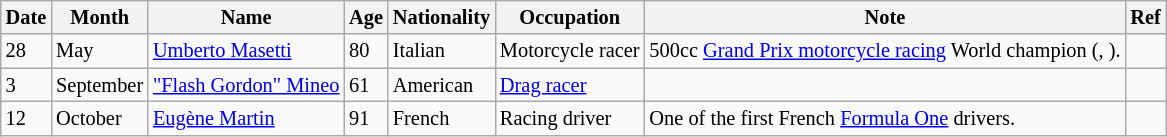<table class="wikitable" style="font-size:85%;">
<tr>
<th>Date</th>
<th>Month</th>
<th>Name</th>
<th>Age</th>
<th>Nationality</th>
<th>Occupation</th>
<th>Note</th>
<th>Ref</th>
</tr>
<tr>
<td>28</td>
<td>May</td>
<td><a href='#'>Umberto Masetti</a></td>
<td>80</td>
<td>Italian</td>
<td>Motorcycle racer</td>
<td>500cc <a href='#'>Grand Prix motorcycle racing</a> World champion (, ).</td>
<td></td>
</tr>
<tr>
<td>3</td>
<td>September</td>
<td><a href='#'>"Flash Gordon" Mineo</a></td>
<td>61</td>
<td>American</td>
<td><a href='#'>Drag racer</a></td>
<td></td>
<td></td>
</tr>
<tr>
<td>12</td>
<td>October</td>
<td><a href='#'>Eugène Martin</a></td>
<td>91</td>
<td>French</td>
<td>Racing driver</td>
<td>One of the first French <a href='#'>Formula One</a> drivers.</td>
<td></td>
</tr>
</table>
